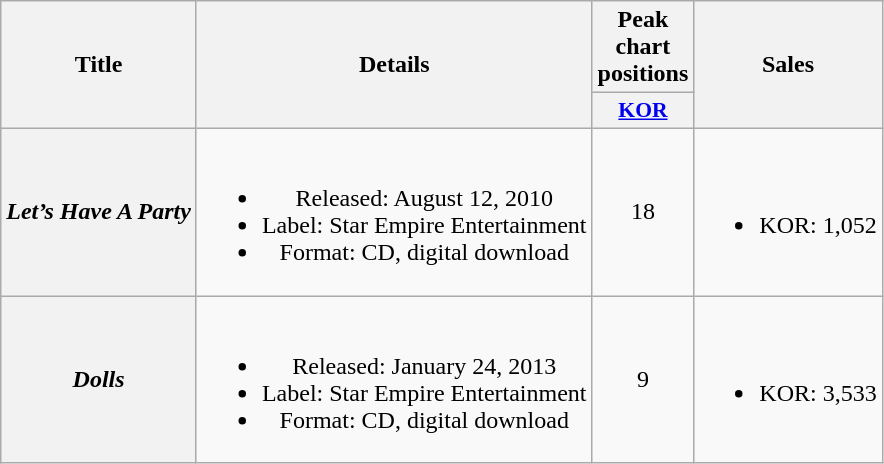<table class="wikitable plainrowheaders" style="text-align:center;">
<tr>
<th rowspan="2">Title</th>
<th rowspan="2">Details</th>
<th>Peak chart positions</th>
<th rowspan="2">Sales</th>
</tr>
<tr>
<th scope="col" style="width:2.5em;font-size:90%;"><a href='#'>KOR</a><br></th>
</tr>
<tr>
<th scope="row"><em>Let’s Have A Party</em></th>
<td><br><ul><li>Released: August 12, 2010</li><li>Label: Star Empire Entertainment</li><li>Format: CD, digital download</li></ul></td>
<td>18</td>
<td><br><ul><li>KOR: 1,052</li></ul></td>
</tr>
<tr>
<th scope="row"><em>Dolls</em></th>
<td><br><ul><li>Released: January 24, 2013</li><li>Label: Star Empire Entertainment</li><li>Format: CD, digital download</li></ul></td>
<td>9</td>
<td><br><ul><li>KOR: 3,533</li></ul></td>
</tr>
</table>
